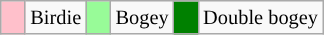<table class="wikitable" span=50 style="font-size:85%;">
<tr>
<td style="background: Pink;" width=10></td>
<td>Birdie</td>
<td style="background: PaleGreen;" width=10></td>
<td>Bogey</td>
<td style="background: Green;" width=10></td>
<td>Double bogey<br></td>
</tr>
</table>
